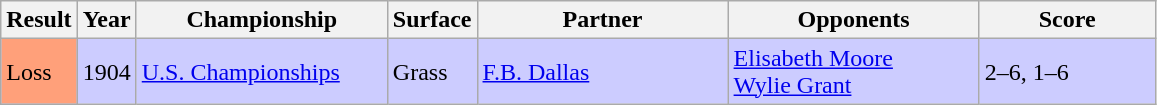<table class="sortable wikitable">
<tr>
<th style="width:40px">Result</th>
<th style="width:30px">Year</th>
<th style="width:160px">Championship</th>
<th style="width:50px">Surface</th>
<th style="width:160px">Partner</th>
<th style="width:160px">Opponents</th>
<th style="width:110px" class="unsortable">Score</th>
</tr>
<tr style="background:#ccf;">
<td style="background:#ffa07a;">Loss</td>
<td>1904</td>
<td><a href='#'>U.S. Championships</a></td>
<td>Grass</td>
<td> <a href='#'>F.B. Dallas</a></td>
<td> <a href='#'>Elisabeth Moore</a><br> <a href='#'>Wylie Grant</a></td>
<td>2–6, 1–6</td>
</tr>
</table>
